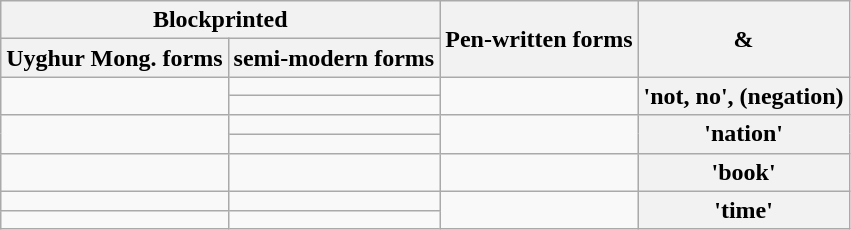<table class="wikitable" style="text-align: center">
<tr>
<th colspan="2">Blockprinted</th>
<th rowspan="2">Pen-written forms</th>
<th rowspan="2"><em></em> & </th>
</tr>
<tr>
<th>Uyghur Mong. forms</th>
<th>semi-modern forms</th>
</tr>
<tr>
<td rowspan="2"></td>
<td></td>
<td rowspan="2"></td>
<th rowspan="2"><em></em> 'not, no', (negation)</th>
</tr>
<tr>
<td></td>
</tr>
<tr>
<td rowspan="2"></td>
<td></td>
<td rowspan="2"></td>
<th rowspan="2"><em></em> 'nation'</th>
</tr>
<tr>
<td></td>
</tr>
<tr>
<td></td>
<td></td>
<td></td>
<th><em></em> 'book'</th>
</tr>
<tr>
<td></td>
<td></td>
<td rowspan="2"></td>
<th rowspan="2"><em></em> 'time'</th>
</tr>
<tr>
<td></td>
<td></td>
</tr>
</table>
